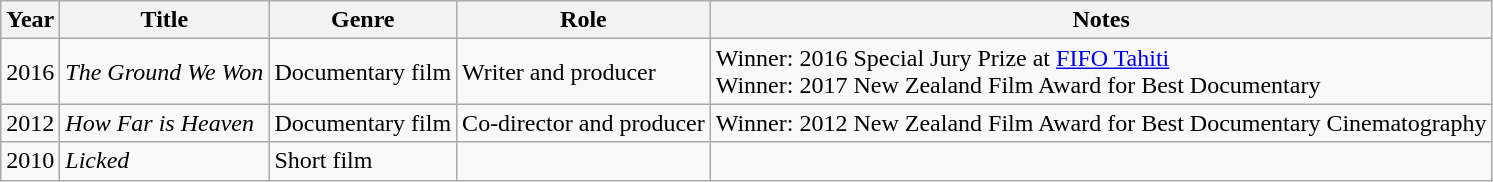<table class="wikitable">
<tr>
<th>Year</th>
<th>Title</th>
<th>Genre</th>
<th>Role</th>
<th>Notes</th>
</tr>
<tr>
<td>2016</td>
<td><em>The Ground We Won</em></td>
<td>Documentary film</td>
<td>Writer and producer</td>
<td>Winner: 2016 Special Jury Prize at <a href='#'>FIFO Tahiti</a><br>Winner: 2017 New Zealand Film Award for Best Documentary</td>
</tr>
<tr>
<td>2012</td>
<td><em>How Far is Heaven</em></td>
<td>Documentary film</td>
<td>Co-director and producer</td>
<td>Winner: 2012 New Zealand Film Award for Best Documentary Cinematography</td>
</tr>
<tr>
<td>2010</td>
<td><em>Licked</em></td>
<td>Short film</td>
<td></td>
<td></td>
</tr>
</table>
